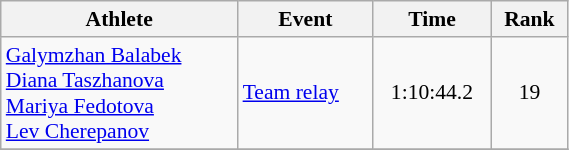<table class="wikitable" style="text-align:center; font-size:90%; width:30%;">
<tr>
<th>Athlete</th>
<th>Event</th>
<th>Time</th>
<th>Rank</th>
</tr>
<tr>
<td align="left"><a href='#'>Galymzhan Balabek</a><br><a href='#'>Diana Taszhanova</a><br><a href='#'>Mariya Fedotova</a><br><a href='#'>Lev Cherepanov</a></td>
<td align="left"><a href='#'>Team relay</a></td>
<td>1:10:44.2</td>
<td>19</td>
</tr>
<tr>
</tr>
</table>
